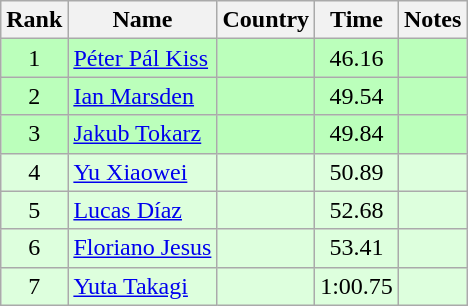<table class="wikitable" style="text-align:center">
<tr>
<th>Rank</th>
<th>Name</th>
<th>Country</th>
<th>Time</th>
<th>Notes</th>
</tr>
<tr bgcolor=bbffbb>
<td>1</td>
<td align="left"><a href='#'>Péter Pál Kiss</a></td>
<td align="left"></td>
<td>46.16</td>
<td></td>
</tr>
<tr bgcolor=bbffbb>
<td>2</td>
<td align="left"><a href='#'>Ian Marsden</a></td>
<td align="left"></td>
<td>49.54</td>
<td></td>
</tr>
<tr bgcolor=bbffbb>
<td>3</td>
<td align="left"><a href='#'>Jakub Tokarz</a></td>
<td align="left"></td>
<td>49.84</td>
<td></td>
</tr>
<tr bgcolor=ddffdd>
<td>4</td>
<td align="left"><a href='#'>Yu Xiaowei</a></td>
<td align="left"></td>
<td>50.89</td>
<td></td>
</tr>
<tr bgcolor=ddffdd>
<td>5</td>
<td align="left"><a href='#'>Lucas Díaz</a></td>
<td align="left"></td>
<td>52.68</td>
<td></td>
</tr>
<tr bgcolor=ddffdd>
<td>6</td>
<td align="left"><a href='#'>Floriano Jesus</a></td>
<td align="left"></td>
<td>53.41</td>
<td></td>
</tr>
<tr bgcolor=ddffdd>
<td>7</td>
<td align="left"><a href='#'>Yuta Takagi</a></td>
<td align="left"></td>
<td>1:00.75</td>
<td></td>
</tr>
</table>
